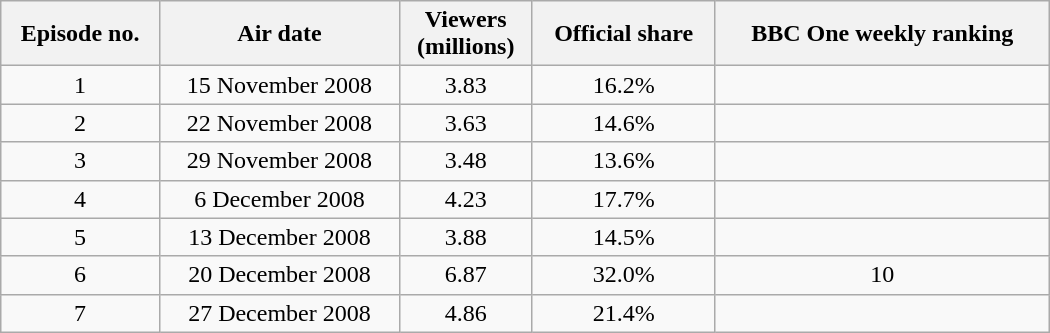<table width="700" class="wikitable" style="text-align:center;">
<tr>
<th>Episode no.</th>
<th>Air date</th>
<th>Viewers<br>(millions)</th>
<th>Official share</th>
<th>BBC One weekly ranking</th>
</tr>
<tr>
<td>1</td>
<td>15 November 2008</td>
<td>3.83</td>
<td>16.2%</td>
<td></td>
</tr>
<tr>
<td>2</td>
<td>22 November 2008</td>
<td>3.63</td>
<td>14.6%</td>
<td></td>
</tr>
<tr>
<td>3</td>
<td>29 November 2008</td>
<td>3.48</td>
<td>13.6%</td>
<td></td>
</tr>
<tr>
<td>4</td>
<td>6 December 2008</td>
<td>4.23</td>
<td>17.7%</td>
<td></td>
</tr>
<tr>
<td>5</td>
<td>13 December 2008</td>
<td>3.88</td>
<td>14.5%</td>
<td></td>
</tr>
<tr>
<td>6</td>
<td>20 December 2008</td>
<td>6.87</td>
<td>32.0%</td>
<td>10</td>
</tr>
<tr>
<td>7</td>
<td>27 December 2008</td>
<td>4.86</td>
<td>21.4%</td>
<td></td>
</tr>
</table>
